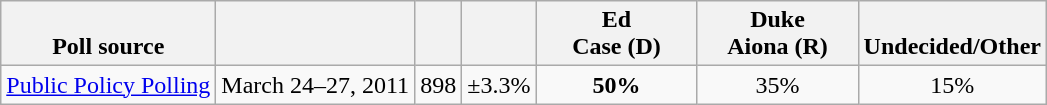<table class="wikitable" style="text-align:center">
<tr valign= bottom>
<th>Poll source</th>
<th></th>
<th></th>
<th></th>
<th style="width:100px;">Ed<br>Case (D)</th>
<th style="width:100px;">Duke<br>Aiona (R)</th>
<th>Undecided/Other</th>
</tr>
<tr>
<td align=left><a href='#'>Public Policy Polling</a></td>
<td>March 24–27, 2011</td>
<td>898</td>
<td>±3.3%</td>
<td><strong>50%</strong></td>
<td>35%</td>
<td>15%</td>
</tr>
</table>
